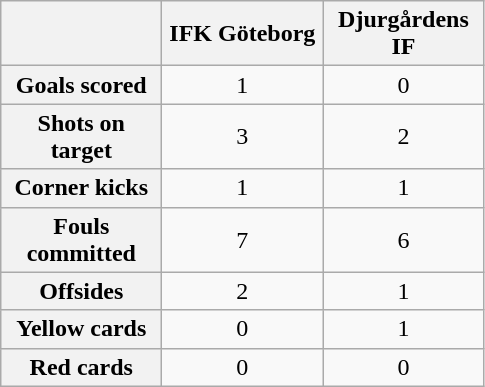<table class="wikitable plainrowheaders" style="text-align:center">
<tr>
<th scope=col width=100></th>
<th scope=col width=100>IFK Göteborg</th>
<th scope=col width=100>Djurgårdens IF</th>
</tr>
<tr>
<th scope=row>Goals scored</th>
<td>1</td>
<td>0</td>
</tr>
<tr>
<th scope=row>Shots on target</th>
<td>3</td>
<td>2</td>
</tr>
<tr>
<th scope=row>Corner kicks</th>
<td>1</td>
<td>1</td>
</tr>
<tr>
<th scope=row>Fouls committed</th>
<td>7</td>
<td>6</td>
</tr>
<tr>
<th scope=row>Offsides</th>
<td>2</td>
<td>1</td>
</tr>
<tr>
<th scope=row>Yellow cards</th>
<td>0</td>
<td>1</td>
</tr>
<tr>
<th scope=row>Red cards</th>
<td>0</td>
<td>0</td>
</tr>
</table>
